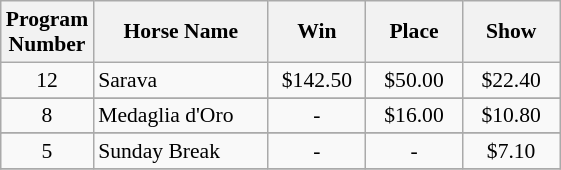<table class="wikitable sortable" style="font-size:90%">
<tr>
<th width="48px">Program <br> Number</th>
<th width="110px">Horse Name</th>
<th width="58px">Win</th>
<th width="58px">Place</th>
<th width="58px">Show</th>
</tr>
<tr>
<td align=center>12</td>
<td>Sarava</td>
<td align=center>$142.50</td>
<td align=center>$50.00</td>
<td align=center>$22.40</td>
</tr>
<tr>
</tr>
<tr>
<td align=center>8</td>
<td>Medaglia d'Oro</td>
<td align=center>-</td>
<td align=center>$16.00</td>
<td align=center>$10.80</td>
</tr>
<tr>
</tr>
<tr>
<td align=center>5</td>
<td>Sunday Break</td>
<td align=center>-</td>
<td align=center>-</td>
<td align=center>$7.10</td>
</tr>
<tr>
</tr>
</table>
